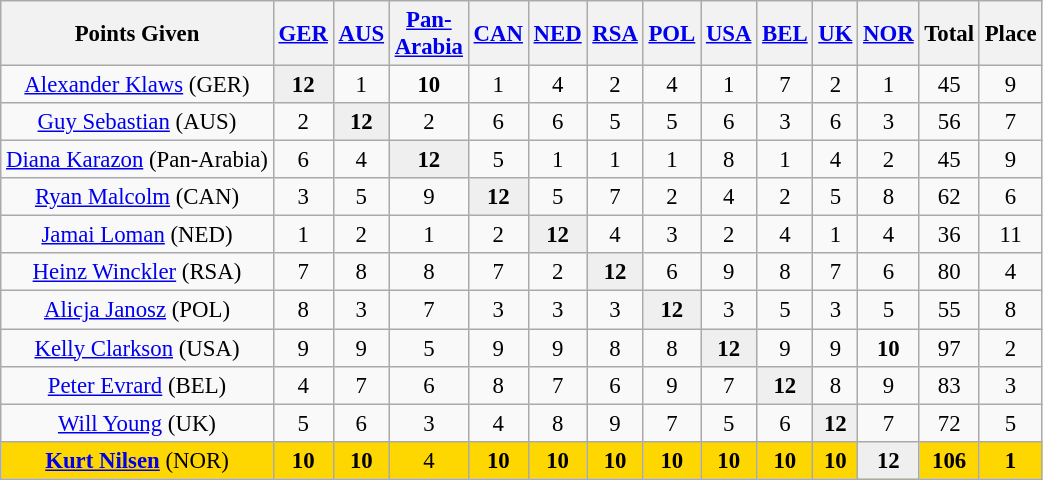<table class="wikitable" style="text-align:center; font-size:95%;">
<tr>
<th>Points Given</th>
<th><a href='#'>GER</a></th>
<th><a href='#'>AUS</a></th>
<th><a href='#'>Pan-<br>Arabia</a></th>
<th><a href='#'>CAN</a></th>
<th><a href='#'>NED</a></th>
<th><a href='#'>RSA</a></th>
<th><a href='#'>POL</a></th>
<th><a href='#'>USA</a></th>
<th><a href='#'>BEL</a></th>
<th><a href='#'>UK</a></th>
<th><a href='#'>NOR</a></th>
<th>Total</th>
<th>Place</th>
</tr>
<tr>
<td><a href='#'>Alexander Klaws</a> (GER)</td>
<th style="background:#efefef; text-align:center;">12</th>
<td>1</td>
<td><strong>10</strong></td>
<td>1</td>
<td>4</td>
<td>2</td>
<td>4</td>
<td>1</td>
<td>7</td>
<td>2</td>
<td>1</td>
<td>45</td>
<td>9</td>
</tr>
<tr>
<td><a href='#'>Guy Sebastian</a> (AUS)</td>
<td>2</td>
<th style="background:#efefef; text-align:center;">12</th>
<td>2</td>
<td>6</td>
<td>6</td>
<td>5</td>
<td>5</td>
<td>6</td>
<td>3</td>
<td>6</td>
<td>3</td>
<td>56</td>
<td>7</td>
</tr>
<tr>
<td><a href='#'>Diana Karazon</a> (Pan-Arabia)</td>
<td>6</td>
<td>4</td>
<th style="background:#efefef; text-align:center;">12</th>
<td>5</td>
<td>1</td>
<td>1</td>
<td>1</td>
<td>8</td>
<td>1</td>
<td>4</td>
<td>2</td>
<td>45</td>
<td>9</td>
</tr>
<tr>
<td><a href='#'>Ryan Malcolm</a> (CAN)</td>
<td>3</td>
<td>5</td>
<td>9</td>
<th style="background:#efefef; text-align:center;">12</th>
<td>5</td>
<td>7</td>
<td>2</td>
<td>4</td>
<td>2</td>
<td>5</td>
<td>8</td>
<td>62</td>
<td>6</td>
</tr>
<tr>
<td><a href='#'>Jamai Loman</a> (NED)</td>
<td>1</td>
<td>2</td>
<td>1</td>
<td>2</td>
<th style="background:#efefef; text-align:center;">12</th>
<td>4</td>
<td>3</td>
<td>2</td>
<td>4</td>
<td>1</td>
<td>4</td>
<td>36</td>
<td>11</td>
</tr>
<tr>
<td><a href='#'>Heinz Winckler</a> (RSA)</td>
<td>7</td>
<td>8</td>
<td>8</td>
<td>7</td>
<td>2</td>
<th style="background:#efefef; text-align:center;">12</th>
<td>6</td>
<td>9</td>
<td>8</td>
<td>7</td>
<td>6</td>
<td>80</td>
<td>4</td>
</tr>
<tr>
<td><a href='#'>Alicja Janosz</a> (POL)</td>
<td>8</td>
<td>3</td>
<td>7</td>
<td>3</td>
<td>3</td>
<td>3</td>
<th style="background:#efefef; text-align:center;">12</th>
<td>3</td>
<td>5</td>
<td>3</td>
<td>5</td>
<td>55</td>
<td>8</td>
</tr>
<tr>
<td><a href='#'>Kelly Clarkson</a> (USA)</td>
<td>9</td>
<td>9</td>
<td>5</td>
<td>9</td>
<td>9</td>
<td>8</td>
<td>8</td>
<th style="background:#efefef; text-align:center;">12</th>
<td>9</td>
<td>9</td>
<td><strong>10</strong></td>
<td>97</td>
<td>2</td>
</tr>
<tr>
<td><a href='#'>Peter Evrard</a> (BEL)</td>
<td>4</td>
<td>7</td>
<td>6</td>
<td>8</td>
<td>7</td>
<td>6</td>
<td>9</td>
<td>7</td>
<th style="background:#efefef; text-align:center;">12</th>
<td>8</td>
<td>9</td>
<td>83</td>
<td>3</td>
</tr>
<tr>
<td><a href='#'>Will Young</a> (UK)</td>
<td>5</td>
<td>6</td>
<td>3</td>
<td>4</td>
<td>8</td>
<td>9</td>
<td>7</td>
<td>5</td>
<td>6</td>
<th style="background:#efefef; text-align:center;">12</th>
<td>7</td>
<td>72</td>
<td>5</td>
</tr>
<tr style="background:gold;">
<td><strong><a href='#'>Kurt Nilsen</a></strong> (NOR)</td>
<td><strong>10</strong></td>
<td><strong>10</strong></td>
<td>4</td>
<td><strong>10</strong></td>
<td><strong>10</strong></td>
<td><strong>10</strong></td>
<td><strong>10</strong></td>
<td><strong>10</strong></td>
<td><strong>10</strong></td>
<td><strong>10</strong></td>
<th style="background:#efefef; text-align:center;">12</th>
<td><strong>106</strong></td>
<td><strong>1</strong></td>
</tr>
</table>
